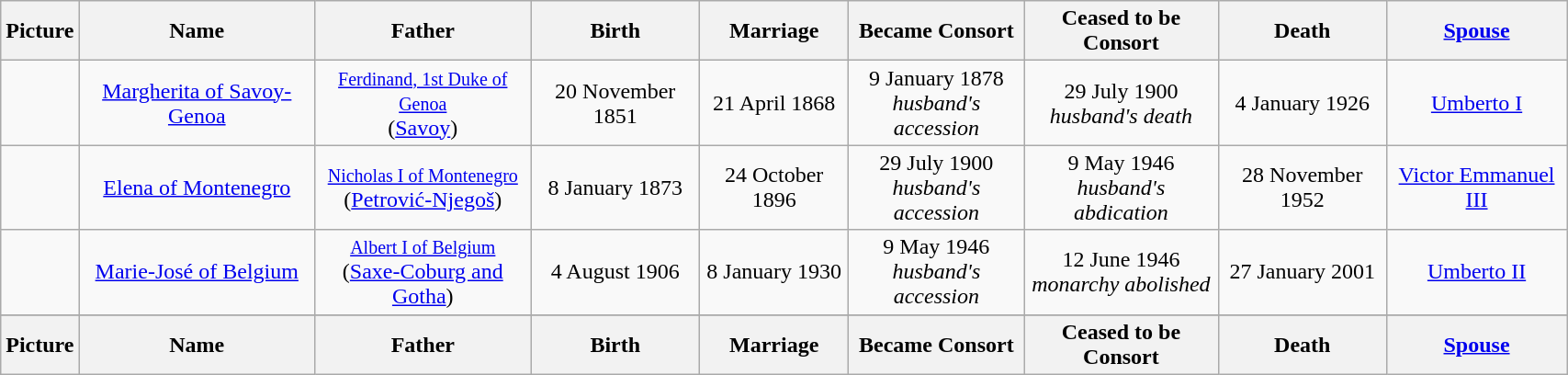<table width=90% class="wikitable">
<tr>
<th>Picture</th>
<th>Name</th>
<th>Father</th>
<th>Birth</th>
<th>Marriage</th>
<th>Became Consort</th>
<th>Ceased to be Consort</th>
<th>Death</th>
<th><a href='#'>Spouse</a></th>
</tr>
<tr>
<td align="center"></td>
<td align="center"><a href='#'>Margherita of Savoy-Genoa</a></td>
<td align="center"><small><a href='#'>Ferdinand, 1st Duke of Genoa</a></small><br> (<a href='#'>Savoy</a>)</td>
<td align="center">20 November 1851</td>
<td align="center">21 April 1868</td>
<td align="center">9 January 1878<br><em>husband's accession</em></td>
<td align="center">29 July 1900<br><em>husband's death</em></td>
<td align="center">4 January 1926</td>
<td align="center"><a href='#'>Umberto I</a></td>
</tr>
<tr>
<td align="center"></td>
<td align="center"><a href='#'>Elena of Montenegro</a></td>
<td align="center"><small><a href='#'>Nicholas I of Montenegro</a></small><br> (<a href='#'>Petrović-Njegoš</a>)</td>
<td align="center">8 January 1873</td>
<td align="center">24 October 1896</td>
<td align="center">29 July 1900<br><em>husband's accession</em></td>
<td align="center">9 May 1946<br><em>husband's abdication</em></td>
<td align="center">28 November 1952</td>
<td align="center"><a href='#'>Victor Emmanuel III</a></td>
</tr>
<tr>
<td align="center"></td>
<td align="center"><a href='#'>Marie-José of Belgium</a></td>
<td align="center"><small><a href='#'>Albert I of Belgium</a></small><br> (<a href='#'>Saxe-Coburg and Gotha</a>)</td>
<td align="center">4 August 1906</td>
<td align="center">8 January 1930</td>
<td align="center">9 May 1946<br><em>husband's accession</em></td>
<td align="center">12 June 1946<br><em>monarchy abolished</em></td>
<td align="center">27 January 2001</td>
<td align="center"><a href='#'>Umberto II</a></td>
</tr>
<tr>
</tr>
<tr>
<th>Picture</th>
<th>Name</th>
<th>Father</th>
<th>Birth</th>
<th>Marriage</th>
<th>Became Consort</th>
<th>Ceased to be Consort</th>
<th>Death</th>
<th><a href='#'>Spouse</a></th>
</tr>
</table>
